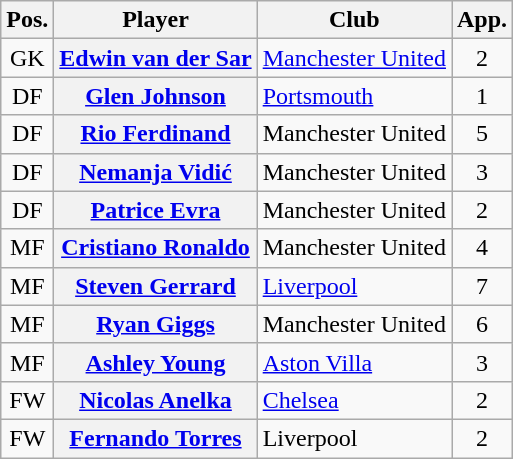<table class="wikitable plainrowheaders" style="text-align: left">
<tr>
<th scope=col>Pos.</th>
<th scope=col>Player</th>
<th scope=col>Club</th>
<th scope=col>App.</th>
</tr>
<tr>
<td style=text-align:center>GK</td>
<th scope=row><a href='#'>Edwin van der Sar</a> </th>
<td><a href='#'>Manchester United</a></td>
<td style=text-align:center>2</td>
</tr>
<tr>
<td style=text-align:center>DF</td>
<th scope=row><a href='#'>Glen Johnson</a></th>
<td><a href='#'>Portsmouth</a></td>
<td style=text-align:center>1</td>
</tr>
<tr>
<td style=text-align:center>DF</td>
<th scope=row><a href='#'>Rio Ferdinand</a> </th>
<td>Manchester United</td>
<td style=text-align:center>5</td>
</tr>
<tr>
<td style=text-align:center>DF</td>
<th scope=row><a href='#'>Nemanja Vidić</a> </th>
<td>Manchester United</td>
<td style=text-align:center>3</td>
</tr>
<tr>
<td style=text-align:center>DF</td>
<th scope=row><a href='#'>Patrice Evra</a> </th>
<td>Manchester United</td>
<td style=text-align:center>2</td>
</tr>
<tr>
<td style=text-align:center>MF</td>
<th scope=row><a href='#'>Cristiano Ronaldo</a> </th>
<td>Manchester United</td>
<td style=text-align:center>4</td>
</tr>
<tr>
<td style=text-align:center>MF</td>
<th scope=row><a href='#'>Steven Gerrard</a> </th>
<td><a href='#'>Liverpool</a></td>
<td style=text-align:center>7</td>
</tr>
<tr>
<td style=text-align:center>MF</td>
<th scope=row><a href='#'>Ryan Giggs</a> </th>
<td>Manchester United</td>
<td style=text-align:center>6</td>
</tr>
<tr>
<td style=text-align:center>MF</td>
<th scope=row><a href='#'>Ashley Young</a> </th>
<td><a href='#'>Aston Villa</a></td>
<td style=text-align:center>3</td>
</tr>
<tr>
<td style=text-align:center>FW</td>
<th scope=row><a href='#'>Nicolas Anelka</a> </th>
<td><a href='#'>Chelsea</a></td>
<td style=text-align:center>2</td>
</tr>
<tr>
<td style=text-align:center>FW</td>
<th scope=row><a href='#'>Fernando Torres</a> </th>
<td>Liverpool</td>
<td style=text-align:center>2</td>
</tr>
</table>
